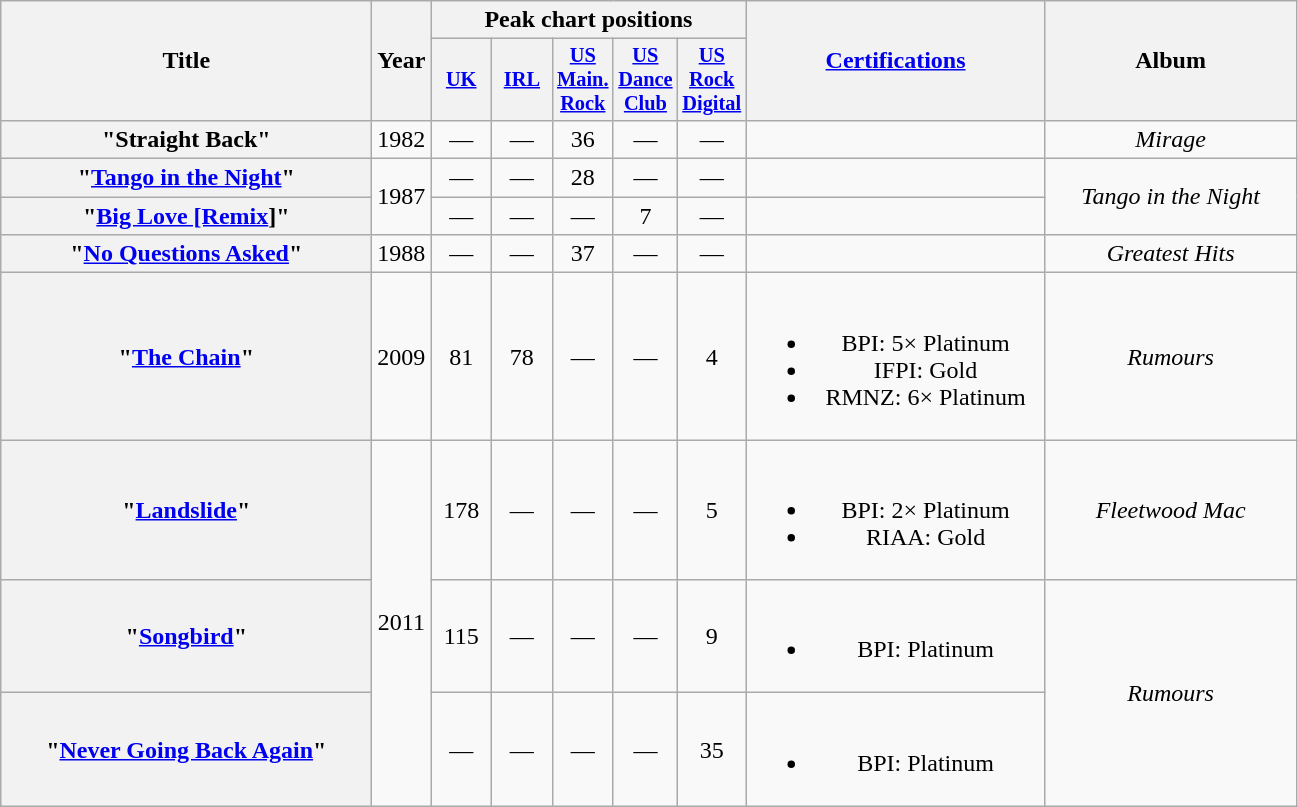<table class="wikitable plainrowheaders" style="text-align:center;">
<tr>
<th scope="col" rowspan="2" style="width:15em;">Title</th>
<th scope="col" rowspan="2" style="width:2em;">Year</th>
<th scope="col" colspan="5">Peak chart positions</th>
<th scope="col" rowspan="2" style="width:12em;"><a href='#'>Certifications</a></th>
<th scope="col" rowspan="2" style="width:10em;">Album</th>
</tr>
<tr>
<th scope="col" style="width:2.5em; font-size:85%;"><a href='#'>UK</a><br></th>
<th scope="col" style="width:2.5em; font-size:85%;"><a href='#'>IRL</a><br></th>
<th scope="col" style="width:2.5em; font-size:85%;"><a href='#'>US Main. Rock</a><br></th>
<th scope="col" style="width:2.5em; font-size:85%;"><a href='#'>US Dance Club</a><br></th>
<th scope="col" style="width:2.5em; font-size:85%;"><a href='#'>US Rock Digital</a><br></th>
</tr>
<tr>
<th scope="row">"Straight Back"</th>
<td>1982</td>
<td>—</td>
<td>—</td>
<td>36</td>
<td>—</td>
<td>—</td>
<td></td>
<td><em>Mirage</em></td>
</tr>
<tr>
<th scope="row">"<a href='#'>Tango in the Night</a>"</th>
<td rowspan="2">1987</td>
<td>—</td>
<td>—</td>
<td>28</td>
<td>—</td>
<td>—</td>
<td></td>
<td rowspan="2"><em>Tango in the Night</em></td>
</tr>
<tr>
<th scope="row">"<a href='#'>Big Love [Remix</a>]"</th>
<td>—</td>
<td>—</td>
<td>—</td>
<td>7</td>
<td>—</td>
<td></td>
</tr>
<tr>
<th scope="row">"<a href='#'>No Questions Asked</a>"</th>
<td>1988</td>
<td>—</td>
<td>—</td>
<td>37</td>
<td>—</td>
<td>—</td>
<td></td>
<td><em>Greatest Hits</em></td>
</tr>
<tr>
<th scope="row">"<a href='#'>The Chain</a>"</th>
<td>2009</td>
<td>81</td>
<td>78</td>
<td>—</td>
<td>—</td>
<td>4</td>
<td><br><ul><li>BPI: 5× Platinum</li><li>IFPI: Gold</li><li>RMNZ: 6× Platinum</li></ul></td>
<td><em>Rumours</em></td>
</tr>
<tr>
<th scope="row">"<a href='#'>Landslide</a>"</th>
<td rowspan="3">2011</td>
<td>178</td>
<td>—</td>
<td>—</td>
<td>—</td>
<td>5</td>
<td><br><ul><li>BPI: 2× Platinum</li><li>RIAA: Gold</li></ul></td>
<td><em>Fleetwood Mac</em></td>
</tr>
<tr>
<th scope="row">"<a href='#'>Songbird</a>"</th>
<td>115</td>
<td>—</td>
<td>—</td>
<td>—</td>
<td>9</td>
<td><br><ul><li>BPI: Platinum</li></ul></td>
<td rowspan="2"><em>Rumours</em></td>
</tr>
<tr>
<th scope="row">"<a href='#'>Never Going Back Again</a>"</th>
<td>—</td>
<td>—</td>
<td>—</td>
<td>—</td>
<td>35</td>
<td><br><ul><li>BPI: Platinum</li></ul></td>
</tr>
</table>
